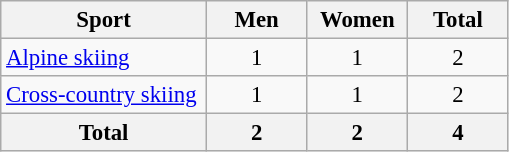<table class="wikitable" style="text-align:center; font-size: 95%">
<tr>
<th width=130>Sport</th>
<th width=60>Men</th>
<th width=60>Women</th>
<th width=60>Total</th>
</tr>
<tr>
<td align=left><a href='#'>Alpine skiing</a></td>
<td>1</td>
<td>1</td>
<td>2</td>
</tr>
<tr>
<td align=left><a href='#'>Cross-country skiing</a></td>
<td>1</td>
<td>1</td>
<td>2</td>
</tr>
<tr>
<th>Total</th>
<th>2</th>
<th>2</th>
<th>4</th>
</tr>
</table>
